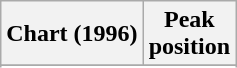<table class="wikitable sortable plainrowheaders">
<tr>
<th>Chart (1996)</th>
<th>Peak<br>position</th>
</tr>
<tr>
</tr>
<tr>
</tr>
<tr>
</tr>
<tr>
</tr>
<tr>
</tr>
<tr>
</tr>
<tr>
</tr>
<tr>
</tr>
<tr>
</tr>
</table>
